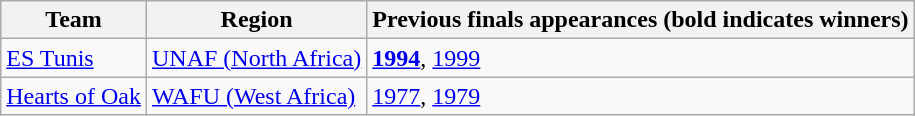<table class="wikitable">
<tr>
<th>Team</th>
<th>Region</th>
<th>Previous finals appearances (bold indicates winners)</th>
</tr>
<tr>
<td> <a href='#'>ES Tunis</a></td>
<td><a href='#'>UNAF (North Africa)</a></td>
<td><strong><a href='#'>1994</a></strong>, <a href='#'>1999</a></td>
</tr>
<tr>
<td> <a href='#'>Hearts of Oak</a></td>
<td><a href='#'>WAFU (West Africa)</a></td>
<td><a href='#'>1977</a>, <a href='#'>1979</a></td>
</tr>
</table>
